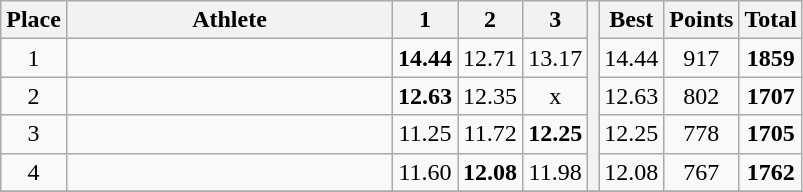<table class="wikitable" style="text-align:center">
<tr>
<th>Place</th>
<th width=210>Athlete</th>
<th>1</th>
<th>2</th>
<th>3</th>
<th rowspan=5></th>
<th>Best</th>
<th>Points</th>
<th>Total</th>
</tr>
<tr>
<td>1</td>
<td align=left></td>
<td><strong>14.44</strong></td>
<td>12.71</td>
<td>13.17</td>
<td>14.44</td>
<td>917</td>
<td><strong>1859</strong></td>
</tr>
<tr>
<td>2</td>
<td align=left></td>
<td><strong>12.63</strong></td>
<td>12.35</td>
<td>x</td>
<td>12.63</td>
<td>802</td>
<td><strong>1707</strong></td>
</tr>
<tr>
<td>3</td>
<td align=left></td>
<td>11.25</td>
<td>11.72</td>
<td><strong>12.25</strong></td>
<td>12.25</td>
<td>778</td>
<td><strong>1705</strong></td>
</tr>
<tr>
<td>4</td>
<td align=left></td>
<td>11.60</td>
<td><strong>12.08</strong></td>
<td>11.98</td>
<td>12.08</td>
<td>767</td>
<td><strong>1762</strong></td>
</tr>
<tr>
</tr>
</table>
